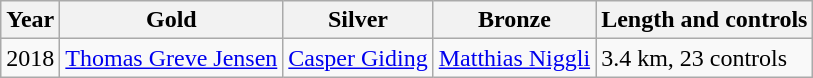<table class="wikitable">
<tr>
<th>Year</th>
<th>Gold</th>
<th>Silver</th>
<th>Bronze</th>
<th>Length and controls</th>
</tr>
<tr>
<td>2018</td>
<td> <a href='#'>Thomas Greve Jensen</a></td>
<td> <a href='#'>Casper Giding</a></td>
<td> <a href='#'>Matthias Niggli</a></td>
<td>3.4 km, 23 controls</td>
</tr>
</table>
